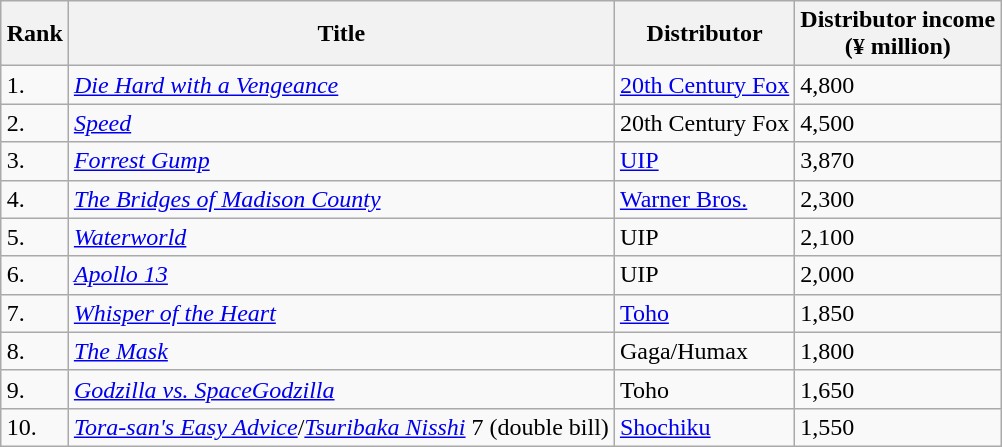<table class="wikitable sortable" style="margin:auto; margin:auto;">
<tr>
<th>Rank</th>
<th>Title</th>
<th>Distributor</th>
<th>Distributor income<br> (¥ million)</th>
</tr>
<tr>
<td>1.</td>
<td><em><a href='#'>Die Hard with a Vengeance</a></em></td>
<td><a href='#'>20th Century Fox</a></td>
<td>4,800</td>
</tr>
<tr>
<td>2.</td>
<td><em><a href='#'>Speed</a></em></td>
<td>20th Century Fox</td>
<td>4,500</td>
</tr>
<tr>
<td>3.</td>
<td><em><a href='#'>Forrest Gump</a></em></td>
<td><a href='#'>UIP</a></td>
<td>3,870</td>
</tr>
<tr>
<td>4.</td>
<td><em><a href='#'>The Bridges of Madison County</a></em></td>
<td><a href='#'>Warner Bros.</a></td>
<td>2,300</td>
</tr>
<tr>
<td>5.</td>
<td><em><a href='#'>Waterworld</a></em></td>
<td>UIP</td>
<td>2,100</td>
</tr>
<tr>
<td>6.</td>
<td><em><a href='#'>Apollo 13</a></em></td>
<td>UIP</td>
<td>2,000</td>
</tr>
<tr>
<td>7.</td>
<td><em><a href='#'>Whisper of the Heart</a></em></td>
<td><a href='#'>Toho</a></td>
<td>1,850</td>
</tr>
<tr>
<td>8.</td>
<td><em><a href='#'>The Mask</a></em></td>
<td>Gaga/Humax</td>
<td>1,800</td>
</tr>
<tr>
<td>9.</td>
<td><em><a href='#'>Godzilla vs. SpaceGodzilla</a></em></td>
<td>Toho</td>
<td>1,650</td>
</tr>
<tr>
<td>10.</td>
<td><em><a href='#'>Tora-san's Easy Advice</a></em>/<em><a href='#'>Tsuribaka Nisshi</a></em> 7 (double bill)</td>
<td><a href='#'>Shochiku</a></td>
<td>1,550</td>
</tr>
</table>
